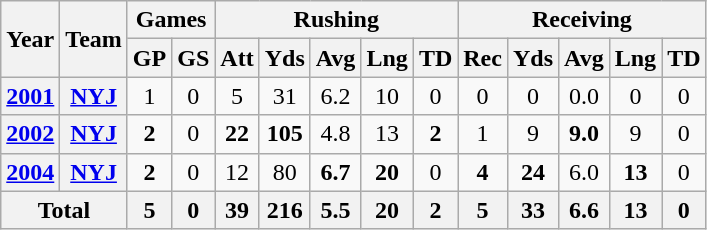<table class="wikitable" style="text-align:center;">
<tr>
<th rowspan="2">Year</th>
<th rowspan="2">Team</th>
<th colspan="2">Games</th>
<th colspan="5">Rushing</th>
<th colspan="5">Receiving</th>
</tr>
<tr>
<th>GP</th>
<th>GS</th>
<th>Att</th>
<th>Yds</th>
<th>Avg</th>
<th>Lng</th>
<th>TD</th>
<th>Rec</th>
<th>Yds</th>
<th>Avg</th>
<th>Lng</th>
<th>TD</th>
</tr>
<tr>
<th><a href='#'>2001</a></th>
<th><a href='#'>NYJ</a></th>
<td>1</td>
<td>0</td>
<td>5</td>
<td>31</td>
<td>6.2</td>
<td>10</td>
<td>0</td>
<td>0</td>
<td>0</td>
<td>0.0</td>
<td>0</td>
<td>0</td>
</tr>
<tr>
<th><a href='#'>2002</a></th>
<th><a href='#'>NYJ</a></th>
<td><strong>2</strong></td>
<td>0</td>
<td><strong>22</strong></td>
<td><strong>105</strong></td>
<td>4.8</td>
<td>13</td>
<td><strong>2</strong></td>
<td>1</td>
<td>9</td>
<td><strong>9.0</strong></td>
<td>9</td>
<td>0</td>
</tr>
<tr>
<th><a href='#'>2004</a></th>
<th><a href='#'>NYJ</a></th>
<td><strong>2</strong></td>
<td>0</td>
<td>12</td>
<td>80</td>
<td><strong>6.7</strong></td>
<td><strong>20</strong></td>
<td>0</td>
<td><strong>4</strong></td>
<td><strong>24</strong></td>
<td>6.0</td>
<td><strong>13</strong></td>
<td>0</td>
</tr>
<tr>
<th colspan="2">Total</th>
<th>5</th>
<th>0</th>
<th>39</th>
<th>216</th>
<th>5.5</th>
<th>20</th>
<th>2</th>
<th>5</th>
<th>33</th>
<th>6.6</th>
<th>13</th>
<th>0</th>
</tr>
</table>
